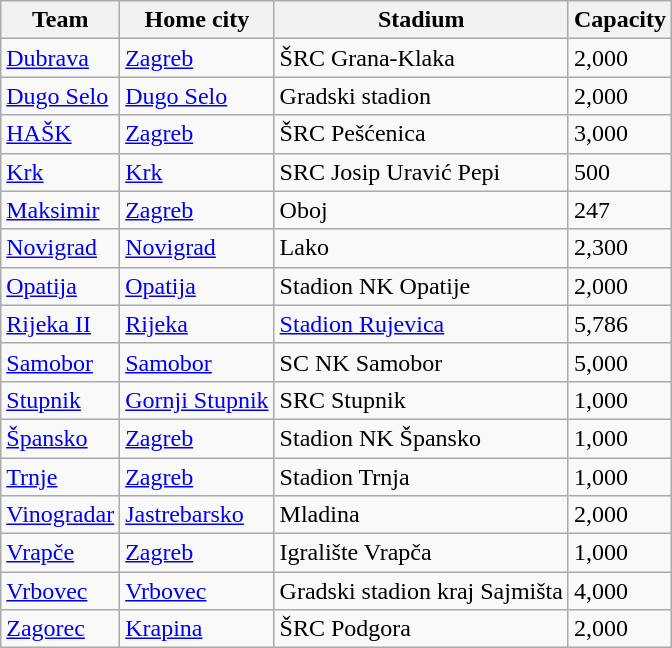<table class="wikitable sortable">
<tr>
<th>Team</th>
<th>Home city</th>
<th>Stadium</th>
<th>Capacity</th>
</tr>
<tr>
<td><a href='#'>Dubrava</a></td>
<td><a href='#'>Zagreb</a></td>
<td>ŠRC Grana-Klaka</td>
<td>2,000</td>
</tr>
<tr>
<td><a href='#'>Dugo Selo</a></td>
<td><a href='#'>Dugo Selo</a></td>
<td>Gradski stadion</td>
<td>2,000</td>
</tr>
<tr>
<td><a href='#'>HAŠK</a></td>
<td><a href='#'>Zagreb</a></td>
<td>ŠRC Pešćenica</td>
<td>3,000</td>
</tr>
<tr>
<td><a href='#'>Krk</a></td>
<td><a href='#'>Krk</a></td>
<td>SRC Josip Uravić Pepi</td>
<td>500</td>
</tr>
<tr>
<td><a href='#'>Maksimir</a></td>
<td><a href='#'>Zagreb</a></td>
<td>Oboj</td>
<td>247</td>
</tr>
<tr>
<td><a href='#'>Novigrad</a></td>
<td><a href='#'>Novigrad</a></td>
<td>Lako</td>
<td>2,300</td>
</tr>
<tr>
<td><a href='#'>Opatija</a></td>
<td><a href='#'>Opatija</a></td>
<td>Stadion NK Opatije</td>
<td>2,000</td>
</tr>
<tr>
<td><a href='#'>Rijeka II</a></td>
<td><a href='#'>Rijeka</a></td>
<td><a href='#'>Stadion Rujevica</a></td>
<td>5,786</td>
</tr>
<tr>
<td><a href='#'>Samobor</a></td>
<td><a href='#'>Samobor</a></td>
<td>SC NK Samobor</td>
<td>5,000</td>
</tr>
<tr>
<td><a href='#'>Stupnik</a></td>
<td><a href='#'>Gornji Stupnik</a></td>
<td>SRC Stupnik</td>
<td>1,000</td>
</tr>
<tr>
<td><a href='#'>Špansko</a></td>
<td><a href='#'>Zagreb</a></td>
<td>Stadion NK Špansko</td>
<td>1,000</td>
</tr>
<tr>
<td><a href='#'>Trnje</a></td>
<td><a href='#'>Zagreb</a></td>
<td>Stadion Trnja</td>
<td>1,000</td>
</tr>
<tr>
<td><a href='#'>Vinogradar</a></td>
<td><a href='#'>Jastrebarsko</a></td>
<td>Mladina</td>
<td>2,000</td>
</tr>
<tr>
<td><a href='#'>Vrapče</a></td>
<td><a href='#'>Zagreb</a></td>
<td>Igralište Vrapča</td>
<td>1,000</td>
</tr>
<tr>
<td><a href='#'>Vrbovec</a></td>
<td><a href='#'>Vrbovec</a></td>
<td>Gradski stadion kraj Sajmišta</td>
<td>4,000</td>
</tr>
<tr>
<td><a href='#'>Zagorec</a></td>
<td><a href='#'>Krapina</a></td>
<td>ŠRC Podgora</td>
<td>2,000</td>
</tr>
</table>
